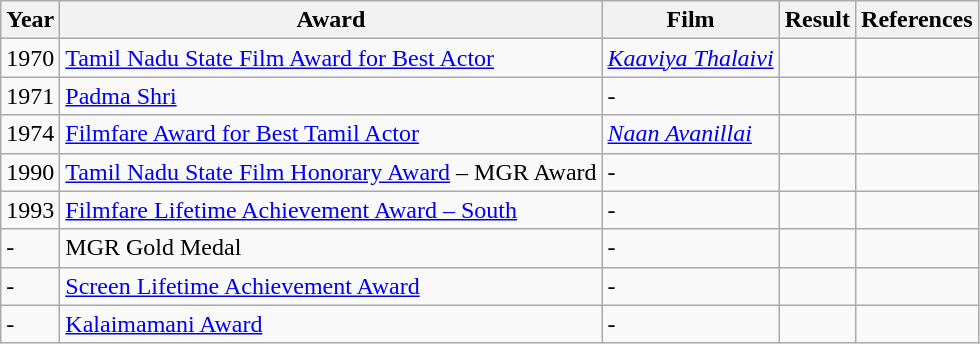<table class="wikitable sortable">
<tr>
<th>Year</th>
<th>Award</th>
<th>Film</th>
<th>Result</th>
<th>References</th>
</tr>
<tr>
<td>1970</td>
<td><a href='#'>Tamil Nadu State Film Award for Best Actor</a></td>
<td><em><a href='#'>Kaaviya Thalaivi</a></em></td>
<td></td>
<td></td>
</tr>
<tr>
<td>1971</td>
<td><a href='#'>Padma Shri</a></td>
<td>-</td>
<td></td>
<td></td>
</tr>
<tr>
<td>1974</td>
<td><a href='#'>Filmfare Award for Best Tamil Actor</a></td>
<td><em><a href='#'>Naan Avanillai</a></em></td>
<td></td>
<td></td>
</tr>
<tr>
<td>1990</td>
<td><a href='#'>Tamil Nadu State Film Honorary Award</a> – MGR Award</td>
<td>-</td>
<td></td>
<td></td>
</tr>
<tr>
<td>1993</td>
<td><a href='#'>Filmfare Lifetime Achievement Award – South</a></td>
<td>-</td>
<td></td>
<td></td>
</tr>
<tr>
<td>-</td>
<td>MGR Gold Medal</td>
<td>-</td>
<td></td>
<td></td>
</tr>
<tr>
<td>-</td>
<td><a href='#'>Screen Lifetime Achievement Award</a></td>
<td>-</td>
<td></td>
<td></td>
</tr>
<tr>
<td>-</td>
<td><a href='#'>Kalaimamani Award</a></td>
<td>-</td>
<td></td>
<td></td>
</tr>
</table>
